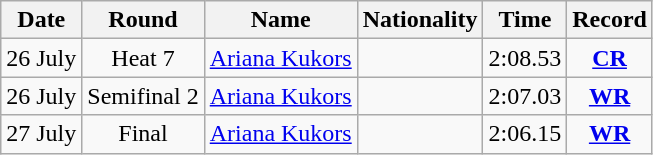<table class="wikitable" style="text-align:center">
<tr>
<th>Date</th>
<th>Round</th>
<th>Name</th>
<th>Nationality</th>
<th>Time</th>
<th>Record</th>
</tr>
<tr>
<td>26 July</td>
<td>Heat 7</td>
<td align="left"><a href='#'>Ariana Kukors</a></td>
<td align="left"></td>
<td>2:08.53</td>
<td><strong><a href='#'>CR</a></strong></td>
</tr>
<tr>
<td>26 July</td>
<td>Semifinal 2</td>
<td align="left"><a href='#'>Ariana Kukors</a></td>
<td align="left"></td>
<td>2:07.03</td>
<td><strong><a href='#'>WR</a></strong></td>
</tr>
<tr>
<td>27 July</td>
<td>Final</td>
<td align="left"><a href='#'>Ariana Kukors</a></td>
<td align="left"></td>
<td>2:06.15</td>
<td><strong><a href='#'>WR</a></strong></td>
</tr>
</table>
